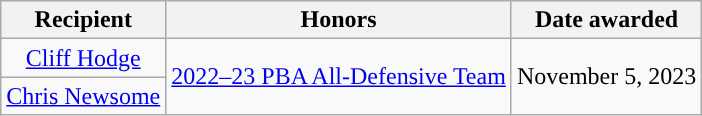<table class="wikitable sortable sortable" style="text-align: center">
<tr>
<th>Recipient</th>
<th>Honors</th>
<th>Date awarded</th>
</tr>
<tr>
<td><a href='#'>Cliff Hodge</a></td>
<td rowspan=2><a href='#'>2022–23 PBA All-Defensive Team</a></td>
<td rowspan=2>November 5, 2023</td>
</tr>
<tr>
<td><a href='#'>Chris Newsome</a></td>
</tr>
</table>
